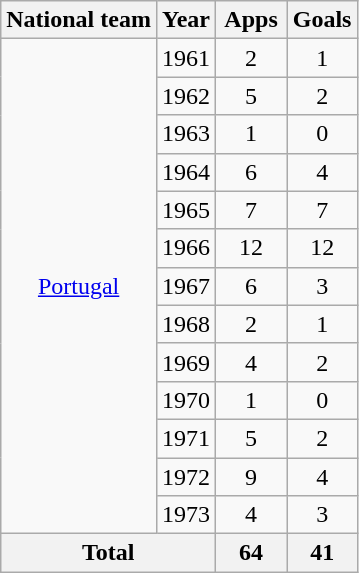<table class="wikitable" style="text-align:center">
<tr>
<th>National team</th>
<th>Year</th>
<th width="40">Apps</th>
<th width="40">Goals</th>
</tr>
<tr>
<td rowspan="13"><a href='#'>Portugal</a></td>
<td>1961</td>
<td>2</td>
<td>1</td>
</tr>
<tr>
<td>1962</td>
<td>5</td>
<td>2</td>
</tr>
<tr>
<td>1963</td>
<td>1</td>
<td>0</td>
</tr>
<tr>
<td>1964</td>
<td>6</td>
<td>4</td>
</tr>
<tr>
<td>1965</td>
<td>7</td>
<td>7</td>
</tr>
<tr>
<td>1966</td>
<td>12</td>
<td>12</td>
</tr>
<tr>
<td>1967</td>
<td>6</td>
<td>3</td>
</tr>
<tr>
<td>1968</td>
<td>2</td>
<td>1</td>
</tr>
<tr>
<td>1969</td>
<td>4</td>
<td>2</td>
</tr>
<tr>
<td>1970</td>
<td>1</td>
<td>0</td>
</tr>
<tr>
<td>1971</td>
<td>5</td>
<td>2</td>
</tr>
<tr>
<td>1972</td>
<td>9</td>
<td>4</td>
</tr>
<tr>
<td>1973</td>
<td>4</td>
<td>3</td>
</tr>
<tr>
<th colspan="2">Total</th>
<th>64</th>
<th>41</th>
</tr>
</table>
